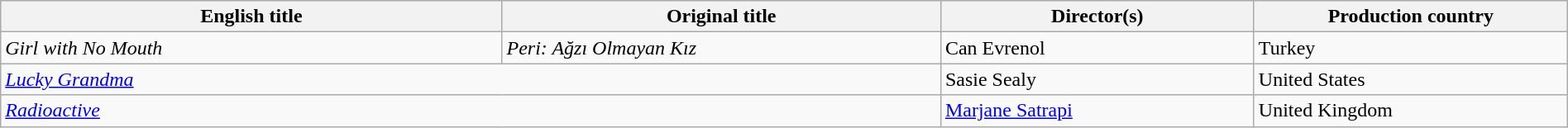<table class="wikitable" width=100%>
<tr>
<th scope="col" width="32%">English title</th>
<th scope="col" width="28%">Original title</th>
<th scope="col" width="20%">Director(s)</th>
<th scope="col" width="20%">Production country</th>
</tr>
<tr>
<td><em>Girl with No Mouth</em></td>
<td><em>Peri: Ağzı Olmayan Kız</em></td>
<td>Can Evrenol</td>
<td>Turkey</td>
</tr>
<tr>
<td colspan=2><em><a href='#'>Lucky Grandma</a></em></td>
<td>Sasie Sealy</td>
<td>United States</td>
</tr>
<tr>
<td colspan=2><em><a href='#'>Radioactive</a></em></td>
<td><a href='#'>Marjane Satrapi</a></td>
<td>United Kingdom</td>
</tr>
</table>
